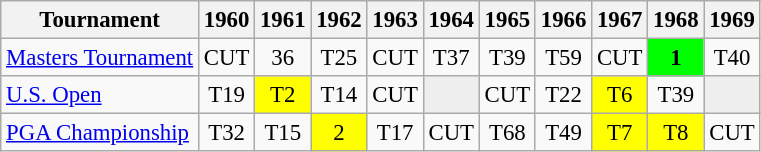<table class="wikitable" style="font-size:95%;text-align:center;">
<tr>
<th>Tournament</th>
<th>1960</th>
<th>1961</th>
<th>1962</th>
<th>1963</th>
<th>1964</th>
<th>1965</th>
<th>1966</th>
<th>1967</th>
<th>1968</th>
<th>1969</th>
</tr>
<tr>
<td align=left><a href='#'>Masters Tournament</a></td>
<td>CUT</td>
<td>36</td>
<td>T25</td>
<td>CUT</td>
<td>T37</td>
<td>T39</td>
<td>T59</td>
<td>CUT</td>
<td style="background:lime;"><strong>1</strong></td>
<td>T40</td>
</tr>
<tr>
<td align=left><a href='#'>U.S. Open</a></td>
<td>T19</td>
<td style="background:yellow;">T2</td>
<td>T14</td>
<td>CUT</td>
<td style="background:#eeeeee;"></td>
<td>CUT</td>
<td>T22</td>
<td style="background:yellow;">T6</td>
<td>T39</td>
<td style="background:#eeeeee;"></td>
</tr>
<tr>
<td align=left><a href='#'>PGA Championship</a></td>
<td>T32</td>
<td>T15</td>
<td style="background:yellow;">2</td>
<td>T17</td>
<td>CUT</td>
<td>T68</td>
<td>T49</td>
<td style="background:yellow;">T7</td>
<td style="background:yellow;">T8</td>
<td>CUT</td>
</tr>
</table>
